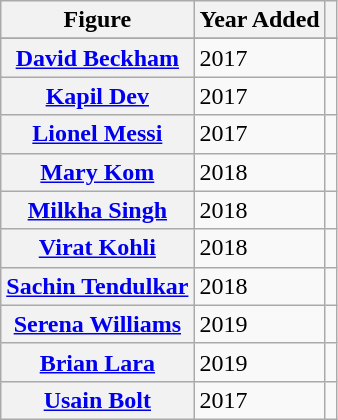<table class="wikitable sortable plainrowheaders">
<tr style="text-align:center;">
<th scope="col">Figure</th>
<th scope="col">Year Added</th>
<th scope="col"></th>
</tr>
<tr>
</tr>
<tr>
<th scope="row"><a href='#'>David Beckham</a></th>
<td>2017</td>
<td style="text-align:center;"></td>
</tr>
<tr>
<th scope="row"><a href='#'>Kapil Dev</a></th>
<td>2017</td>
<td style="text-align:center;"></td>
</tr>
<tr>
<th scope="row"><a href='#'>Lionel Messi</a></th>
<td>2017</td>
<td style="text-align:center;"></td>
</tr>
<tr>
<th scope="row"><a href='#'>Mary Kom</a></th>
<td>2018</td>
<td style="text-align:center;"></td>
</tr>
<tr>
<th scope="row"><a href='#'>Milkha Singh</a></th>
<td>2018</td>
<td style="text-align:center;"></td>
</tr>
<tr>
<th scope="row"><a href='#'>Virat Kohli</a></th>
<td>2018</td>
<td style="text-align:center;"></td>
</tr>
<tr>
<th scope="row"><a href='#'>Sachin Tendulkar</a></th>
<td>2018</td>
<td style="text-align:center;"></td>
</tr>
<tr>
<th scope="row"><a href='#'>Serena Williams</a></th>
<td>2019</td>
<td style="text-align:center;"></td>
</tr>
<tr>
<th scope="row"><a href='#'>Brian Lara</a></th>
<td>2019</td>
<td style="text-align:center;"></td>
</tr>
<tr>
<th scope="row"><a href='#'>Usain Bolt</a></th>
<td>2017</td>
<td style="text-align:center;"></td>
</tr>
</table>
